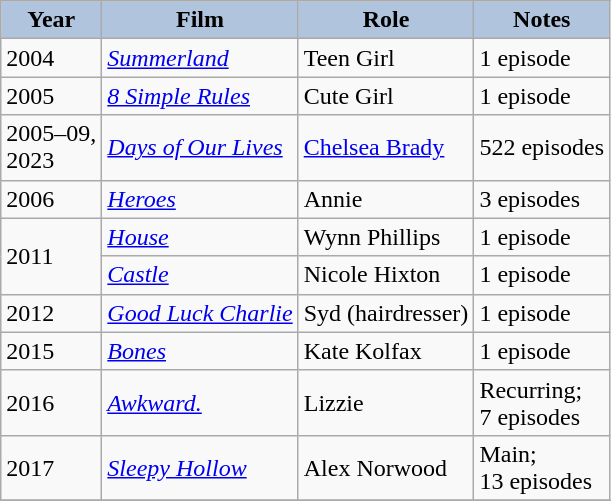<table class="wikitable">
<tr style="text-align:center;">
<th style="background:#B0C4DE;">Year</th>
<th style="background:#B0C4DE;">Film</th>
<th style="background:#B0C4DE;">Role</th>
<th style="background:#B0C4DE;">Notes</th>
</tr>
<tr>
<td>2004</td>
<td><em><a href='#'>Summerland</a></em></td>
<td>Teen Girl</td>
<td>1 episode</td>
</tr>
<tr>
<td>2005</td>
<td><em><a href='#'>8 Simple Rules</a></em></td>
<td>Cute Girl</td>
<td>1 episode</td>
</tr>
<tr>
<td>2005–09,<br>2023</td>
<td><em><a href='#'>Days of Our Lives</a></em></td>
<td><a href='#'>Chelsea Brady</a></td>
<td>522 episodes</td>
</tr>
<tr>
<td>2006</td>
<td><em><a href='#'>Heroes</a></em></td>
<td>Annie</td>
<td>3 episodes</td>
</tr>
<tr>
<td rowspan="2">2011</td>
<td><em><a href='#'>House</a></em></td>
<td>Wynn Phillips</td>
<td>1 episode</td>
</tr>
<tr>
<td><em><a href='#'>Castle</a></em></td>
<td>Nicole Hixton</td>
<td>1 episode</td>
</tr>
<tr>
<td>2012</td>
<td><em><a href='#'>Good Luck Charlie</a></em></td>
<td>Syd (hairdresser)</td>
<td>1 episode</td>
</tr>
<tr>
<td>2015</td>
<td><em><a href='#'>Bones</a></em></td>
<td>Kate Kolfax</td>
<td>1 episode</td>
</tr>
<tr>
<td>2016</td>
<td><em><a href='#'>Awkward.</a></em></td>
<td>Lizzie</td>
<td>Recurring;<br>7 episodes</td>
</tr>
<tr>
<td>2017</td>
<td><em><a href='#'>Sleepy Hollow</a></em></td>
<td>Alex Norwood</td>
<td>Main;<br>13 episodes</td>
</tr>
<tr>
</tr>
</table>
